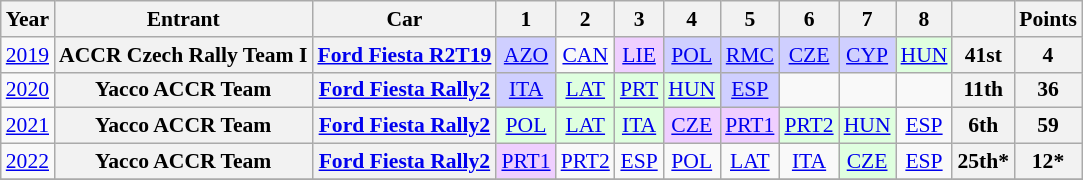<table class="wikitable" style="text-align:center; font-size:90%">
<tr>
<th>Year</th>
<th>Entrant</th>
<th>Car</th>
<th>1</th>
<th>2</th>
<th>3</th>
<th>4</th>
<th>5</th>
<th>6</th>
<th>7</th>
<th>8</th>
<th></th>
<th>Points</th>
</tr>
<tr>
<td><a href='#'>2019</a></td>
<th>ACCR Czech Rally Team I</th>
<th><a href='#'>Ford Fiesta R2T19</a></th>
<td style="background:#CFCFFF;"><a href='#'>AZO</a><br></td>
<td><a href='#'>CAN</a></td>
<td style="background:#efcfff;"><a href='#'>LIE</a><br></td>
<td style="background:#CFCFFF;"><a href='#'>POL</a><br></td>
<td style="background:#CFCFFF;"><a href='#'>RMC</a><br></td>
<td style="background:#CFCFFF;"><a href='#'>CZE</a><br></td>
<td style="background:#CFCFFF;"><a href='#'>CYP</a><br></td>
<td style="background:#DFFFDF;"><a href='#'>HUN</a><br></td>
<th>41st</th>
<th>4</th>
</tr>
<tr>
<td><a href='#'>2020</a></td>
<th>Yacco ACCR Team</th>
<th><a href='#'>Ford Fiesta Rally2</a></th>
<td style="background:#CFCFFF;"><a href='#'>ITA</a><br></td>
<td style="background:#DFFFDF;"><a href='#'>LAT</a><br></td>
<td style="background:#DFFFDF;"><a href='#'>PRT</a><br></td>
<td style="background:#DFFFDF;"><a href='#'>HUN</a><br></td>
<td style="background:#CFCFFF;"><a href='#'>ESP</a><br></td>
<td></td>
<td></td>
<td></td>
<th>11th</th>
<th>36</th>
</tr>
<tr>
<td><a href='#'>2021</a></td>
<th>Yacco ACCR Team</th>
<th><a href='#'>Ford Fiesta Rally2</a></th>
<td style="background:#DFFFDF;"><a href='#'>POL</a><br></td>
<td style="background:#DFFFDF;"><a href='#'>LAT</a><br></td>
<td style="background:#DFFFDF;"><a href='#'>ITA</a><br></td>
<td style="background:#efcfff;"><a href='#'>CZE</a><br></td>
<td style="background:#efcfff;"><a href='#'>PRT1</a><br></td>
<td style="background:#DFFFDF;"><a href='#'>PRT2</a><br></td>
<td style="background:#DFFFDF;"><a href='#'>HUN</a><br></td>
<td><a href='#'>ESP</a></td>
<th>6th</th>
<th>59</th>
</tr>
<tr>
<td><a href='#'>2022</a></td>
<th>Yacco ACCR Team</th>
<th><a href='#'>Ford Fiesta Rally2</a></th>
<td style="background:#efcfff;"><a href='#'>PRT1</a><br></td>
<td><a href='#'>PRT2</a></td>
<td><a href='#'>ESP</a></td>
<td><a href='#'>POL</a></td>
<td><a href='#'>LAT</a></td>
<td><a href='#'>ITA</a></td>
<td style="background:#DFFFDF;"><a href='#'>CZE</a><br></td>
<td><a href='#'>ESP</a></td>
<th>25th*</th>
<th>12*</th>
</tr>
<tr>
</tr>
</table>
